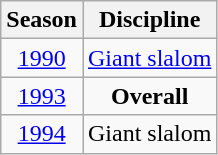<table class=wikitable style="text-align:center">
<tr>
<th>Season</th>
<th>Discipline</th>
</tr>
<tr>
<td><a href='#'>1990</a></td>
<td><a href='#'>Giant slalom</a></td>
</tr>
<tr>
<td><a href='#'>1993</a></td>
<td><strong>Overall</strong></td>
</tr>
<tr>
<td><a href='#'>1994</a></td>
<td>Giant slalom</td>
</tr>
</table>
